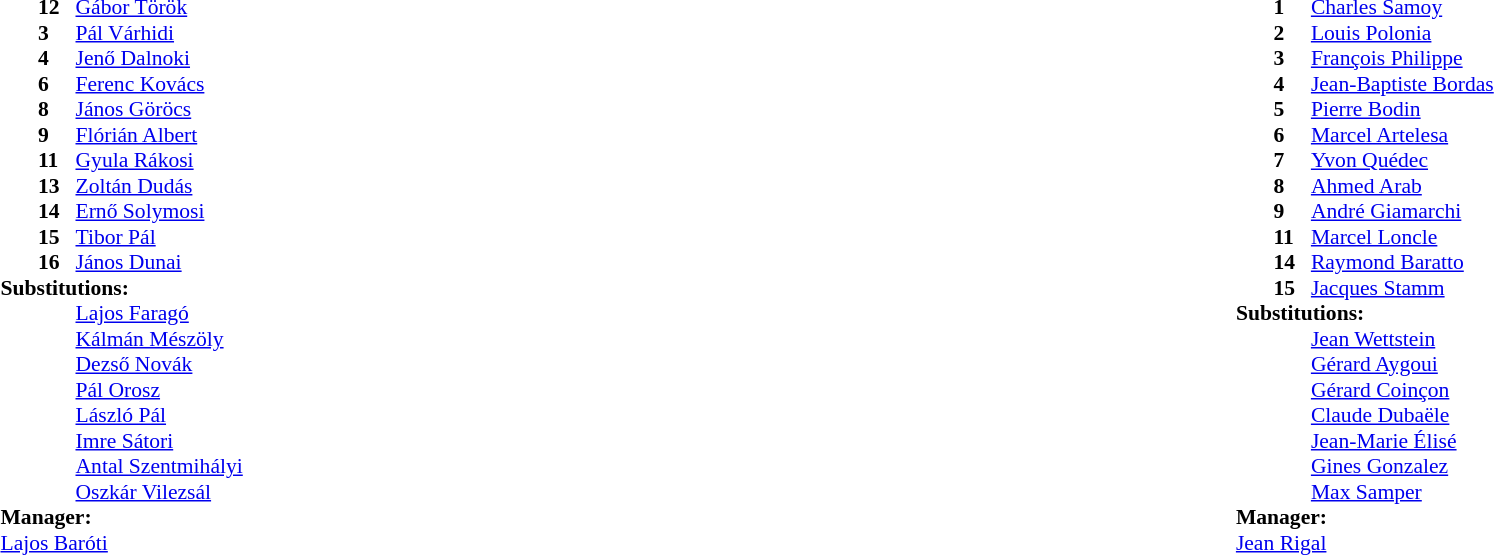<table width="100%">
<tr>
<td valign="top" width="40%"><br><table style="font-size:90%" cellspacing="0" cellpadding="0">
<tr>
<th width=25></th>
<th width=25></th>
</tr>
<tr>
<td></td>
<td><strong>12</strong></td>
<td><a href='#'>Gábor Török</a></td>
</tr>
<tr>
<td></td>
<td><strong>3</strong></td>
<td><a href='#'>Pál Várhidi</a></td>
</tr>
<tr>
<td></td>
<td><strong>4</strong></td>
<td><a href='#'>Jenő Dalnoki</a></td>
</tr>
<tr>
<td></td>
<td><strong>6</strong></td>
<td><a href='#'>Ferenc Kovács</a></td>
</tr>
<tr>
<td></td>
<td><strong>8</strong></td>
<td><a href='#'>János Göröcs</a></td>
</tr>
<tr>
<td></td>
<td><strong>9</strong></td>
<td><a href='#'>Flórián Albert</a></td>
</tr>
<tr>
<td></td>
<td><strong>11</strong></td>
<td><a href='#'>Gyula Rákosi</a></td>
</tr>
<tr>
<td></td>
<td><strong>13</strong></td>
<td><a href='#'>Zoltán Dudás</a></td>
</tr>
<tr>
<td></td>
<td><strong>14</strong></td>
<td><a href='#'>Ernő Solymosi</a></td>
</tr>
<tr>
<td></td>
<td><strong>15</strong></td>
<td><a href='#'>Tibor Pál</a></td>
</tr>
<tr>
<td></td>
<td><strong>16</strong></td>
<td><a href='#'>János Dunai</a></td>
</tr>
<tr>
<td colspan=3><strong>Substitutions:</strong></td>
</tr>
<tr>
<td></td>
<td></td>
<td><a href='#'>Lajos Faragó</a></td>
</tr>
<tr>
<td></td>
<td></td>
<td><a href='#'>Kálmán Mészöly</a></td>
</tr>
<tr>
<td></td>
<td></td>
<td><a href='#'>Dezső Novák</a></td>
</tr>
<tr>
<td></td>
<td></td>
<td><a href='#'>Pál Orosz</a></td>
</tr>
<tr>
<td></td>
<td></td>
<td><a href='#'>László Pál</a></td>
</tr>
<tr>
<td></td>
<td></td>
<td><a href='#'>Imre Sátori</a></td>
</tr>
<tr>
<td></td>
<td></td>
<td><a href='#'>Antal Szentmihályi</a></td>
</tr>
<tr>
<td></td>
<td></td>
<td><a href='#'>Oszkár Vilezsál</a></td>
</tr>
<tr>
<td colspan=3><strong>Manager:</strong></td>
</tr>
<tr>
<td colspan=3> <a href='#'>Lajos Baróti</a></td>
</tr>
</table>
</td>
<td valign="top" width="50%"><br><table style="font-size:90%; margin:auto" cellspacing="0" cellpadding="0">
<tr>
<th width=25></th>
<th width=25></th>
</tr>
<tr>
<td></td>
<td><strong>1</strong></td>
<td><a href='#'>Charles Samoy</a></td>
</tr>
<tr>
<td></td>
<td><strong>2</strong></td>
<td><a href='#'>Louis Polonia</a></td>
</tr>
<tr>
<td></td>
<td><strong>3</strong></td>
<td><a href='#'>François Philippe</a></td>
</tr>
<tr>
<td></td>
<td><strong>4</strong></td>
<td><a href='#'>Jean-Baptiste Bordas</a></td>
</tr>
<tr>
<td></td>
<td><strong>5</strong></td>
<td><a href='#'>Pierre Bodin</a></td>
</tr>
<tr>
<td></td>
<td><strong>6</strong></td>
<td><a href='#'>Marcel Artelesa</a></td>
</tr>
<tr>
<td></td>
<td><strong>7</strong></td>
<td><a href='#'>Yvon Quédec</a></td>
</tr>
<tr>
<td></td>
<td><strong>8</strong></td>
<td><a href='#'>Ahmed Arab</a></td>
</tr>
<tr>
<td></td>
<td><strong>9</strong></td>
<td><a href='#'>André Giamarchi</a></td>
</tr>
<tr>
<td></td>
<td><strong>11</strong></td>
<td><a href='#'>Marcel Loncle</a></td>
</tr>
<tr>
<td></td>
<td><strong>14</strong></td>
<td><a href='#'>Raymond Baratto</a></td>
</tr>
<tr>
<td></td>
<td><strong>15</strong></td>
<td><a href='#'>Jacques Stamm</a></td>
</tr>
<tr>
<td colspan=3><strong>Substitutions:</strong></td>
</tr>
<tr>
<td></td>
<td></td>
<td><a href='#'>Jean Wettstein</a></td>
</tr>
<tr>
<td></td>
<td></td>
<td><a href='#'>Gérard Aygoui</a></td>
</tr>
<tr>
<td></td>
<td></td>
<td><a href='#'>Gérard Coinçon</a></td>
</tr>
<tr>
<td></td>
<td></td>
<td><a href='#'>Claude Dubaële</a></td>
</tr>
<tr>
<td></td>
<td></td>
<td><a href='#'>Jean-Marie Élisé</a></td>
</tr>
<tr>
<td></td>
<td></td>
<td><a href='#'>Gines Gonzalez</a></td>
</tr>
<tr>
<td></td>
<td></td>
<td><a href='#'>Max Samper</a></td>
</tr>
<tr>
<td colspan=3><strong>Manager:</strong></td>
</tr>
<tr>
<td colspan=3> <a href='#'>Jean Rigal</a></td>
</tr>
</table>
</td>
</tr>
</table>
